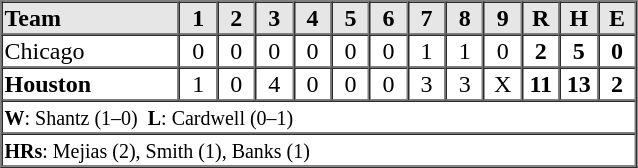<table border=1 cellspacing=0 width=425 style="margin-left:3em;">
<tr style="text-align:center; background-color:#e6e6e6;">
<th align=left width=28%>Team</th>
<th width=6%>1</th>
<th width=6%>2</th>
<th width=6%>3</th>
<th width=6%>4</th>
<th width=6%>5</th>
<th width=6%>6</th>
<th width=6%>7</th>
<th width=6%>8</th>
<th width=6%>9</th>
<th width=6%>R</th>
<th width=6%>H</th>
<th width=6%>E</th>
</tr>
<tr style="text-align:center;">
<td align=left>Chicago</td>
<td>0</td>
<td>0</td>
<td>0</td>
<td>0</td>
<td>0</td>
<td>0</td>
<td>1</td>
<td>1</td>
<td>0</td>
<td><strong>2</strong></td>
<td><strong>5</strong></td>
<td><strong>0</strong></td>
</tr>
<tr style="text-align:center;">
<td align=left><strong>Houston</strong></td>
<td>1</td>
<td>0</td>
<td>4</td>
<td>0</td>
<td>0</td>
<td>0</td>
<td>3</td>
<td>3</td>
<td>X</td>
<td><strong>11</strong></td>
<td><strong>13</strong></td>
<td><strong>2</strong></td>
</tr>
<tr style="text-align:left;">
<td colspan=13><small><strong>W</strong>: Shantz (1–0)  <strong>L</strong>: Cardwell (0–1)</small></td>
</tr>
<tr style="text-align:left;">
<td colspan=13><small><strong>HRs</strong>: Mejias (2), Smith (1), Banks (1)</small></td>
</tr>
</table>
